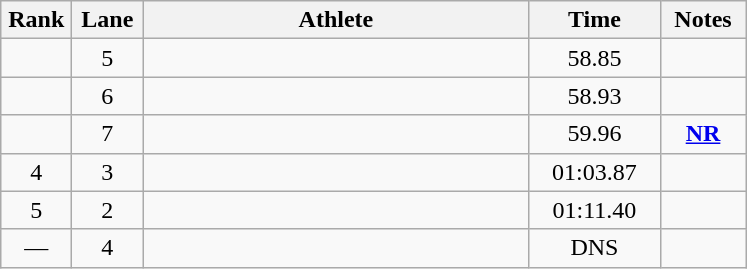<table class="wikitable sortable" style="text-align:center">
<tr>
<th width=40>Rank</th>
<th width=40>Lane</th>
<th width=250>Athlete</th>
<th width=80>Time</th>
<th width=50>Notes</th>
</tr>
<tr>
<td></td>
<td>5</td>
<td align=left></td>
<td>58.85</td>
<td></td>
</tr>
<tr>
<td></td>
<td>6</td>
<td align=left></td>
<td>58.93</td>
<td></td>
</tr>
<tr>
<td></td>
<td>7</td>
<td align=left></td>
<td>59.96</td>
<td><strong><a href='#'>NR</a></strong></td>
</tr>
<tr>
<td>4</td>
<td>3</td>
<td align=left></td>
<td>01:03.87</td>
<td></td>
</tr>
<tr>
<td>5</td>
<td>2</td>
<td align=left></td>
<td>01:11.40</td>
<td></td>
</tr>
<tr>
<td>—</td>
<td>4</td>
<td align=left></td>
<td>DNS</td>
<td></td>
</tr>
</table>
